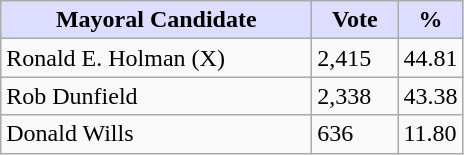<table class="wikitable">
<tr>
<th style="background:#ddf; width:200px;">Mayoral Candidate </th>
<th style="background:#ddf; width:50px;">Vote</th>
<th style="background:#ddf; width:30px;">%</th>
</tr>
<tr>
<td>Ronald E. Holman (X)</td>
<td>2,415</td>
<td>44.81</td>
</tr>
<tr>
<td>Rob Dunfield</td>
<td>2,338</td>
<td>43.38</td>
</tr>
<tr>
<td>Donald Wills</td>
<td>636</td>
<td>11.80</td>
</tr>
</table>
